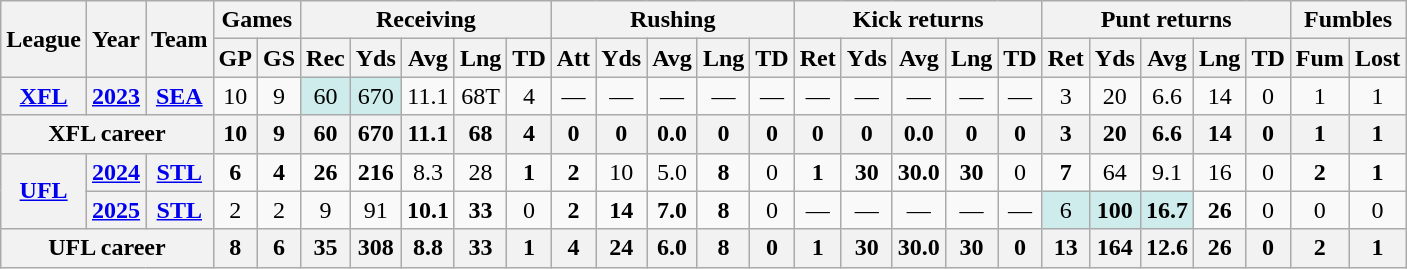<table class="wikitable" style="text-align:center">
<tr>
<th rowspan="2">League</th>
<th rowspan="2">Year</th>
<th rowspan="2">Team</th>
<th colspan="2">Games</th>
<th colspan="5">Receiving</th>
<th colspan="5">Rushing</th>
<th colspan="5">Kick returns</th>
<th colspan="5">Punt returns</th>
<th colspan="2">Fumbles</th>
</tr>
<tr>
<th>GP</th>
<th>GS</th>
<th>Rec</th>
<th>Yds</th>
<th>Avg</th>
<th>Lng</th>
<th>TD</th>
<th>Att</th>
<th>Yds</th>
<th>Avg</th>
<th>Lng</th>
<th>TD</th>
<th>Ret</th>
<th>Yds</th>
<th>Avg</th>
<th>Lng</th>
<th>TD</th>
<th>Ret</th>
<th>Yds</th>
<th>Avg</th>
<th>Lng</th>
<th>TD</th>
<th>Fum</th>
<th>Lost</th>
</tr>
<tr>
<th><a href='#'>XFL</a></th>
<th><a href='#'>2023</a></th>
<th><a href='#'>SEA</a></th>
<td>10</td>
<td>9</td>
<td style="background:#cfecec;">60</td>
<td style="background:#cfecec;">670</td>
<td>11.1</td>
<td>68T</td>
<td>4</td>
<td>—</td>
<td>—</td>
<td>—</td>
<td>—</td>
<td>—</td>
<td>—</td>
<td>—</td>
<td>—</td>
<td>—</td>
<td>—</td>
<td>3</td>
<td>20</td>
<td>6.6</td>
<td>14</td>
<td>0</td>
<td>1</td>
<td>1</td>
</tr>
<tr>
<th colspan="3">XFL career</th>
<th>10</th>
<th>9</th>
<th>60</th>
<th>670</th>
<th>11.1</th>
<th>68</th>
<th>4</th>
<th>0</th>
<th>0</th>
<th>0.0</th>
<th>0</th>
<th>0</th>
<th>0</th>
<th>0</th>
<th>0.0</th>
<th>0</th>
<th>0</th>
<th>3</th>
<th>20</th>
<th>6.6</th>
<th>14</th>
<th>0</th>
<th>1</th>
<th>1</th>
</tr>
<tr>
<th rowspan="2"><a href='#'>UFL</a></th>
<th><a href='#'>2024</a></th>
<th><a href='#'>STL</a></th>
<td><strong>6</strong></td>
<td><strong>4</strong></td>
<td><strong>26</strong></td>
<td><strong>216</strong></td>
<td>8.3</td>
<td>28</td>
<td><strong>1</strong></td>
<td><strong>2</strong></td>
<td>10</td>
<td>5.0</td>
<td><strong>8</strong></td>
<td>0</td>
<td><strong>1</strong></td>
<td><strong>30</strong></td>
<td><strong>30.0</strong></td>
<td><strong>30</strong></td>
<td>0</td>
<td><strong>7</strong></td>
<td>64</td>
<td>9.1</td>
<td>16</td>
<td>0</td>
<td><strong>2</strong></td>
<td><strong>1</strong></td>
</tr>
<tr>
<th><a href='#'>2025</a></th>
<th><a href='#'>STL</a></th>
<td>2</td>
<td>2</td>
<td>9</td>
<td>91</td>
<td><strong>10.1</strong></td>
<td><strong>33</strong></td>
<td>0</td>
<td><strong>2</strong></td>
<td><strong>14</strong></td>
<td><strong>7.0</strong></td>
<td><strong>8</strong></td>
<td>0</td>
<td>—</td>
<td>—</td>
<td>—</td>
<td>—</td>
<td>—</td>
<td style="background:#cfecec;">6</td>
<td style="background:#cfecec;"><strong>100</strong></td>
<td style="background:#cfecec;"><strong>16.7</strong></td>
<td><strong>26</strong></td>
<td>0</td>
<td>0</td>
<td>0</td>
</tr>
<tr>
<th colspan="3">UFL career</th>
<th>8</th>
<th>6</th>
<th>35</th>
<th>308</th>
<th>8.8</th>
<th>33</th>
<th>1</th>
<th>4</th>
<th>24</th>
<th>6.0</th>
<th>8</th>
<th>0</th>
<th>1</th>
<th>30</th>
<th>30.0</th>
<th>30</th>
<th>0</th>
<th>13</th>
<th>164</th>
<th>12.6</th>
<th>26</th>
<th>0</th>
<th>2</th>
<th>1</th>
</tr>
</table>
